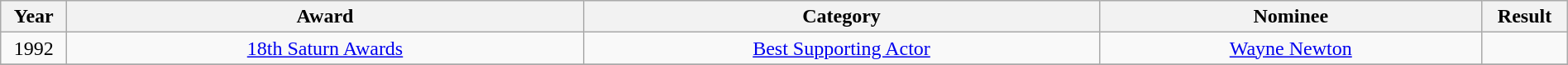<table width="100%" class="wikitable plainrowheaders" style="text-align:center;">
<tr>
<th width="10">Year</th>
<th width="300">Award</th>
<th width="300">Category</th>
<th width="220">Nominee</th>
<th width="30">Result</th>
</tr>
<tr>
<td>1992</td>
<td><a href='#'>18th Saturn Awards</a></td>
<td><a href='#'>Best Supporting Actor</a></td>
<td><a href='#'>Wayne Newton</a></td>
<td></td>
</tr>
<tr>
</tr>
</table>
